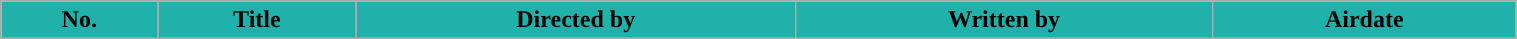<table class="wikitable plainrowheaders" style="width:80%;">
<tr>
<th style="background:#20b2aa;">No.</th>
<th style="background:#20b2aa;">Title</th>
<th style="background:#20b2aa;">Directed by</th>
<th style="background:#20b2aa;">Written by</th>
<th style="background:#20b2aa;">Airdate</th>
</tr>
<tr>
</tr>
</table>
